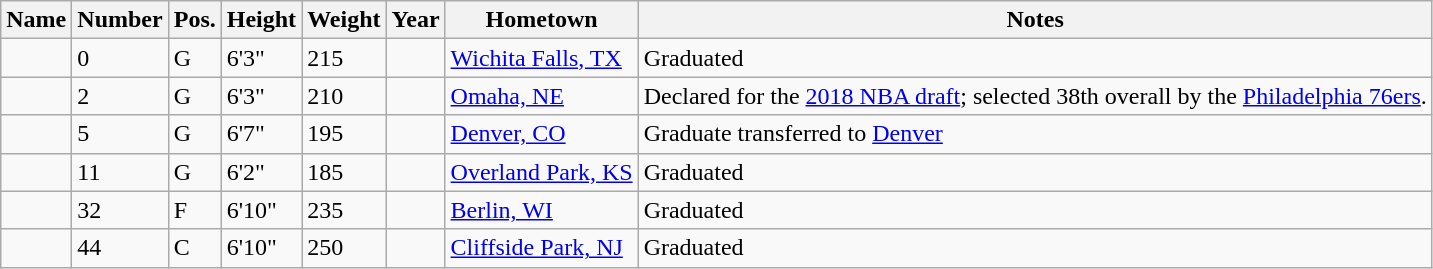<table class="wikitable sortable" border="1">
<tr>
<th>Name</th>
<th>Number</th>
<th>Pos.</th>
<th>Height</th>
<th>Weight</th>
<th>Year</th>
<th>Hometown</th>
<th class="unsortable">Notes</th>
</tr>
<tr>
<td></td>
<td>0</td>
<td>G</td>
<td>6'3"</td>
<td>215</td>
<td></td>
<td><a href='#'>Wichita Falls, TX</a></td>
<td>Graduated</td>
</tr>
<tr>
<td></td>
<td>2</td>
<td>G</td>
<td>6'3"</td>
<td>210</td>
<td></td>
<td><a href='#'>Omaha, NE</a></td>
<td>Declared for the <a href='#'>2018 NBA draft</a>; selected 38th overall by the <a href='#'>Philadelphia 76ers</a>.</td>
</tr>
<tr>
<td></td>
<td>5</td>
<td>G</td>
<td>6'7"</td>
<td>195</td>
<td></td>
<td><a href='#'>Denver, CO</a></td>
<td>Graduate transferred to <a href='#'>Denver</a></td>
</tr>
<tr>
<td></td>
<td>11</td>
<td>G</td>
<td>6'2"</td>
<td>185</td>
<td></td>
<td><a href='#'>Overland Park, KS</a></td>
<td>Graduated</td>
</tr>
<tr>
<td></td>
<td>32</td>
<td>F</td>
<td>6'10"</td>
<td>235</td>
<td></td>
<td><a href='#'>Berlin, WI</a></td>
<td>Graduated</td>
</tr>
<tr>
<td></td>
<td>44</td>
<td>C</td>
<td>6'10"</td>
<td>250</td>
<td></td>
<td><a href='#'>Cliffside Park, NJ</a></td>
<td>Graduated</td>
</tr>
</table>
